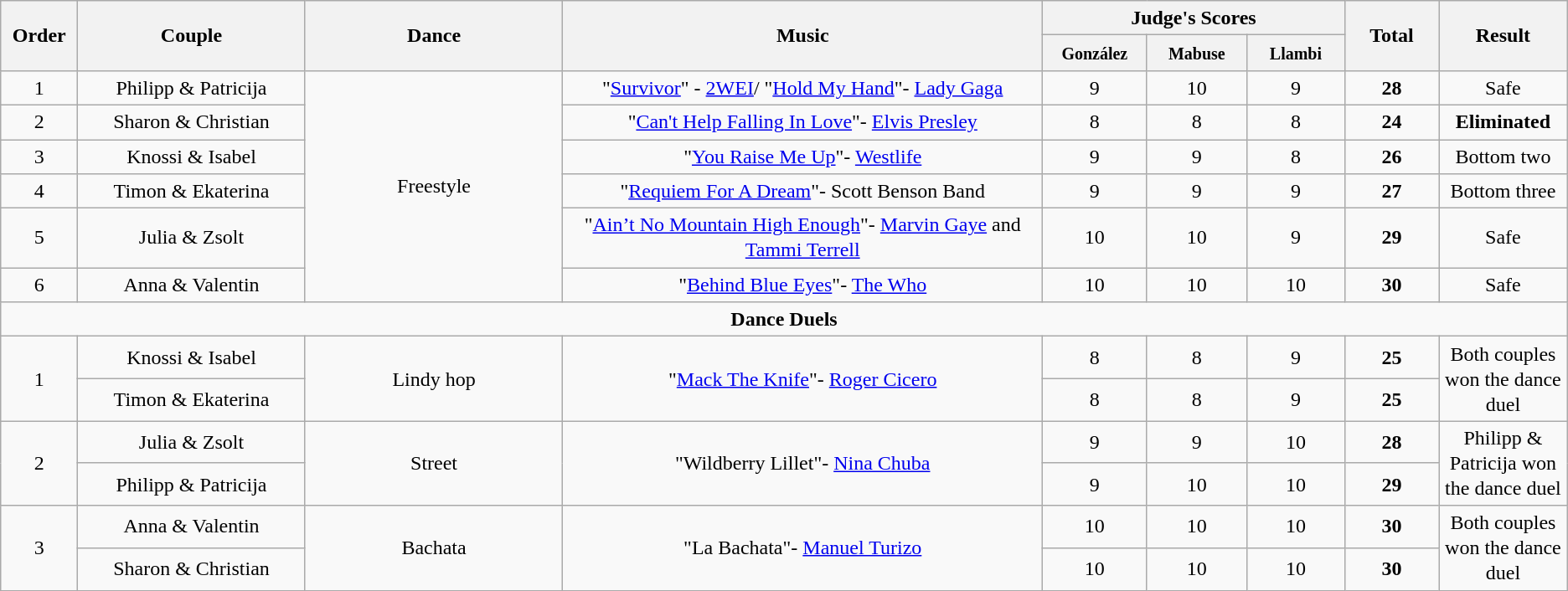<table class="wikitable center sortable" style="text-align:center; font-size:100%; line-height:20px;">
<tr>
<th rowspan="2" style="width: 4em">Order</th>
<th rowspan="2" style="width: 17em">Couple</th>
<th rowspan="2" style="width: 20em">Dance</th>
<th rowspan="2" style="width: 40em">Music</th>
<th colspan="3">Judge's Scores</th>
<th rowspan="2" style="width: 6em">Total</th>
<th rowspan="2" style="width: 7em">Result</th>
</tr>
<tr>
<th style="width: 6em"><small>González</small></th>
<th style="width: 6em"><small>Mabuse</small></th>
<th style="width: 6em"><small>Llambi</small></th>
</tr>
<tr>
<td>1</td>
<td>Philipp & Patricija</td>
<td rowspan="6">Freestyle</td>
<td>"<a href='#'>Survivor</a>" - <a href='#'>2WEI</a>/ "<a href='#'>Hold My Hand</a>"- <a href='#'>Lady Gaga</a></td>
<td>9</td>
<td>10</td>
<td>9</td>
<td><strong>28</strong></td>
<td>Safe</td>
</tr>
<tr>
<td>2</td>
<td>Sharon & Christian</td>
<td>"<a href='#'>Can't Help Falling In Love</a>"- <a href='#'>Elvis Presley</a></td>
<td>8</td>
<td>8</td>
<td>8</td>
<td><strong>24</strong></td>
<td><strong>Eliminated</strong></td>
</tr>
<tr>
<td>3</td>
<td>Knossi & Isabel</td>
<td>"<a href='#'>You Raise Me Up</a>"- <a href='#'>Westlife</a></td>
<td>9</td>
<td>9</td>
<td>8</td>
<td><strong>26</strong></td>
<td>Bottom two</td>
</tr>
<tr>
<td>4</td>
<td>Timon & Ekaterina</td>
<td>"<a href='#'>Requiem For A Dream</a>"- Scott Benson Band</td>
<td>9</td>
<td>9</td>
<td>9</td>
<td><strong>27</strong></td>
<td>Bottom three</td>
</tr>
<tr>
<td>5</td>
<td>Julia & Zsolt</td>
<td>"<a href='#'>Ain’t No Mountain High Enough</a>"- <a href='#'>Marvin Gaye</a> and <a href='#'>Tammi Terrell</a></td>
<td>10</td>
<td>10</td>
<td>9</td>
<td><strong>29</strong></td>
<td>Safe</td>
</tr>
<tr>
<td>6</td>
<td>Anna & Valentin</td>
<td>"<a href='#'>Behind Blue Eyes</a>"- <a href='#'>The Who</a></td>
<td>10</td>
<td>10</td>
<td>10</td>
<td><strong>30</strong></td>
<td>Safe</td>
</tr>
<tr>
<td colspan="9"><strong>Dance Duels</strong></td>
</tr>
<tr>
<td rowspan="2">1</td>
<td>Knossi & Isabel</td>
<td rowspan="2">Lindy hop</td>
<td rowspan="2">"<a href='#'>Mack The Knife</a>"- <a href='#'>Roger Cicero</a></td>
<td>8</td>
<td>8</td>
<td>9</td>
<td><strong>25</strong></td>
<td rowspan="2">Both couples won the dance duel</td>
</tr>
<tr>
<td>Timon & Ekaterina</td>
<td>8</td>
<td>8</td>
<td>9</td>
<td><strong>25</strong></td>
</tr>
<tr>
<td rowspan="2">2</td>
<td>Julia & Zsolt</td>
<td rowspan="2">Street</td>
<td rowspan="2">"Wildberry Lillet"- <a href='#'>Nina Chuba</a></td>
<td>9</td>
<td>9</td>
<td>10</td>
<td><strong>28</strong></td>
<td rowspan="2">Philipp & Patricija won the dance duel</td>
</tr>
<tr>
<td>Philipp & Patricija</td>
<td>9</td>
<td>10</td>
<td>10</td>
<td><strong>29</strong></td>
</tr>
<tr>
<td rowspan="2">3</td>
<td>Anna & Valentin</td>
<td rowspan="2">Bachata</td>
<td rowspan="2">"La Bachata"- <a href='#'>Manuel Turizo</a></td>
<td>10</td>
<td>10</td>
<td>10</td>
<td><strong>30</strong></td>
<td rowspan="2">Both couples won the dance duel</td>
</tr>
<tr>
<td>Sharon & Christian</td>
<td>10</td>
<td>10</td>
<td>10</td>
<td><strong>30</strong></td>
</tr>
</table>
